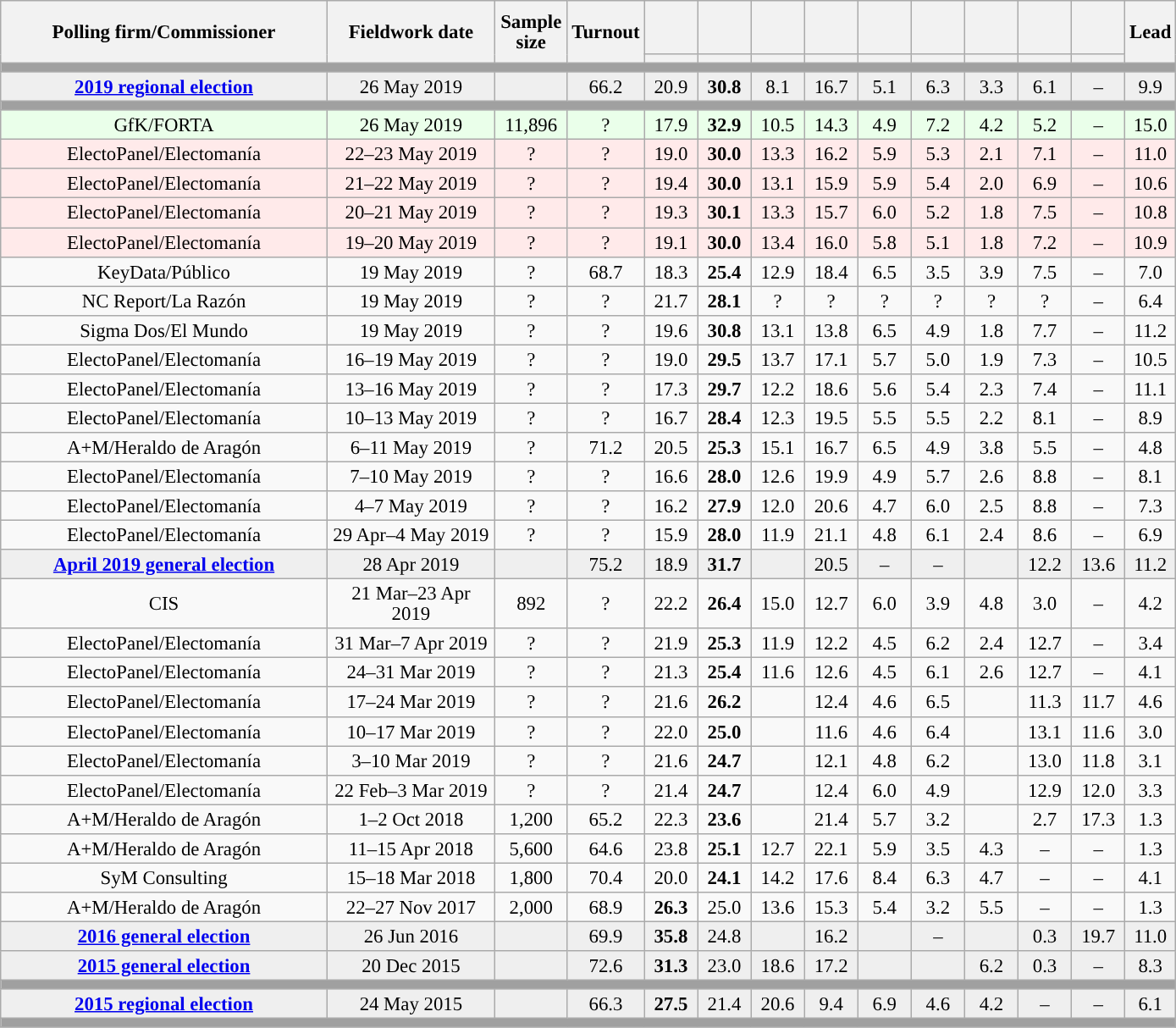<table class="wikitable collapsible collapsed" style="text-align:center; font-size:95%; line-height:16px;">
<tr style="height:42px;">
<th style="width:250px;" rowspan="2">Polling firm/Commissioner</th>
<th style="width:125px;" rowspan="2">Fieldwork date</th>
<th style="width:50px;" rowspan="2">Sample size</th>
<th style="width:45px;" rowspan="2">Turnout</th>
<th style="width:35px;"></th>
<th style="width:35px;"></th>
<th style="width:35px;"></th>
<th style="width:35px;"></th>
<th style="width:35px;"></th>
<th style="width:35px;"></th>
<th style="width:35px;"></th>
<th style="width:35px;"></th>
<th style="width:35px;"></th>
<th style="width:30px;" rowspan="2">Lead</th>
</tr>
<tr>
<th style="color:inherit;background:"></th>
<th style="color:inherit;background:"></th>
<th style="color:inherit;background:"></th>
<th style="color:inherit;background:"></th>
<th style="color:inherit;background:"></th>
<th style="color:inherit;background:"></th>
<th style="color:inherit;background:"></th>
<th style="color:inherit;background:"></th>
<th style="color:inherit;background:"></th>
</tr>
<tr>
<td colspan="14" style="background:#A0A0A0"></td>
</tr>
<tr style="background:#EFEFEF;">
<td><strong><a href='#'>2019 regional election</a></strong></td>
<td>26 May 2019</td>
<td></td>
<td>66.2</td>
<td>20.9<br></td>
<td><strong>30.8</strong><br></td>
<td>8.1<br></td>
<td>16.7<br></td>
<td>5.1<br></td>
<td>6.3<br></td>
<td>3.3<br></td>
<td>6.1<br></td>
<td>–</td>
<td style="background:">9.9</td>
</tr>
<tr>
<td colspan="14" style="background:#A0A0A0"></td>
</tr>
<tr style="background:#EAFFEA;">
<td>GfK/FORTA</td>
<td>26 May 2019</td>
<td>11,896</td>
<td>?</td>
<td>17.9<br></td>
<td><strong>32.9</strong><br></td>
<td>10.5<br></td>
<td>14.3<br></td>
<td>4.9<br></td>
<td>7.2<br></td>
<td>4.2<br></td>
<td>5.2<br></td>
<td>–</td>
<td style="background:">15.0</td>
</tr>
<tr style="background:#FFEAEA;">
<td>ElectoPanel/Electomanía</td>
<td>22–23 May 2019</td>
<td>?</td>
<td>?</td>
<td>19.0<br></td>
<td><strong>30.0</strong><br></td>
<td>13.3<br></td>
<td>16.2<br></td>
<td>5.9<br></td>
<td>5.3<br></td>
<td>2.1<br></td>
<td>7.1<br></td>
<td>–</td>
<td style="background:">11.0</td>
</tr>
<tr style="background:#FFEAEA;">
<td>ElectoPanel/Electomanía</td>
<td>21–22 May 2019</td>
<td>?</td>
<td>?</td>
<td>19.4<br></td>
<td><strong>30.0</strong><br></td>
<td>13.1<br></td>
<td>15.9<br></td>
<td>5.9<br></td>
<td>5.4<br></td>
<td>2.0<br></td>
<td>6.9<br></td>
<td>–</td>
<td style="background:">10.6</td>
</tr>
<tr style="background:#FFEAEA;">
<td>ElectoPanel/Electomanía</td>
<td>20–21 May 2019</td>
<td>?</td>
<td>?</td>
<td>19.3<br></td>
<td><strong>30.1</strong><br></td>
<td>13.3<br></td>
<td>15.7<br></td>
<td>6.0<br></td>
<td>5.2<br></td>
<td>1.8<br></td>
<td>7.5<br></td>
<td>–</td>
<td style="background:">10.8</td>
</tr>
<tr style="background:#FFEAEA;">
<td>ElectoPanel/Electomanía</td>
<td>19–20 May 2019</td>
<td>?</td>
<td>?</td>
<td>19.1<br></td>
<td><strong>30.0</strong><br></td>
<td>13.4<br></td>
<td>16.0<br></td>
<td>5.8<br></td>
<td>5.1<br></td>
<td>1.8<br></td>
<td>7.2<br></td>
<td>–</td>
<td style="background:">10.9</td>
</tr>
<tr>
<td>KeyData/Público</td>
<td>19 May 2019</td>
<td>?</td>
<td>68.7</td>
<td>18.3<br></td>
<td><strong>25.4</strong><br></td>
<td>12.9<br></td>
<td>18.4<br></td>
<td>6.5<br></td>
<td>3.5<br></td>
<td>3.9<br></td>
<td>7.5<br></td>
<td>–</td>
<td style="background:">7.0</td>
</tr>
<tr>
<td>NC Report/La Razón</td>
<td>19 May 2019</td>
<td>?</td>
<td>?</td>
<td>21.7<br></td>
<td><strong>28.1</strong><br></td>
<td>?<br></td>
<td>?<br></td>
<td>?<br></td>
<td>?<br></td>
<td>?<br></td>
<td>?<br></td>
<td>–</td>
<td style="background:">6.4</td>
</tr>
<tr>
<td>Sigma Dos/El Mundo</td>
<td>19 May 2019</td>
<td>?</td>
<td>?</td>
<td>19.6<br></td>
<td><strong>30.8</strong><br></td>
<td>13.1<br></td>
<td>13.8<br></td>
<td>6.5<br></td>
<td>4.9<br></td>
<td>1.8<br></td>
<td>7.7<br></td>
<td>–</td>
<td style="background:">11.2</td>
</tr>
<tr>
<td>ElectoPanel/Electomanía</td>
<td>16–19 May 2019</td>
<td>?</td>
<td>?</td>
<td>19.0<br></td>
<td><strong>29.5</strong><br></td>
<td>13.7<br></td>
<td>17.1<br></td>
<td>5.7<br></td>
<td>5.0<br></td>
<td>1.9<br></td>
<td>7.3<br></td>
<td>–</td>
<td style="background:">10.5</td>
</tr>
<tr>
<td>ElectoPanel/Electomanía</td>
<td>13–16 May 2019</td>
<td>?</td>
<td>?</td>
<td>17.3<br></td>
<td><strong>29.7</strong><br></td>
<td>12.2<br></td>
<td>18.6<br></td>
<td>5.6<br></td>
<td>5.4<br></td>
<td>2.3<br></td>
<td>7.4<br></td>
<td>–</td>
<td style="background:">11.1</td>
</tr>
<tr>
<td>ElectoPanel/Electomanía</td>
<td>10–13 May 2019</td>
<td>?</td>
<td>?</td>
<td>16.7<br></td>
<td><strong>28.4</strong><br></td>
<td>12.3<br></td>
<td>19.5<br></td>
<td>5.5<br></td>
<td>5.5<br></td>
<td>2.2<br></td>
<td>8.1<br></td>
<td>–</td>
<td style="background:">8.9</td>
</tr>
<tr>
<td>A+M/Heraldo de Aragón</td>
<td>6–11 May 2019</td>
<td>?</td>
<td>71.2</td>
<td>20.5<br></td>
<td><strong>25.3</strong><br></td>
<td>15.1<br></td>
<td>16.7<br></td>
<td>6.5<br></td>
<td>4.9<br></td>
<td>3.8<br></td>
<td>5.5<br></td>
<td>–</td>
<td style="background:">4.8</td>
</tr>
<tr>
<td>ElectoPanel/Electomanía</td>
<td>7–10 May 2019</td>
<td>?</td>
<td>?</td>
<td>16.6<br></td>
<td><strong>28.0</strong><br></td>
<td>12.6<br></td>
<td>19.9<br></td>
<td>4.9<br></td>
<td>5.7<br></td>
<td>2.6<br></td>
<td>8.8<br></td>
<td>–</td>
<td style="background:">8.1</td>
</tr>
<tr>
<td>ElectoPanel/Electomanía</td>
<td>4–7 May 2019</td>
<td>?</td>
<td>?</td>
<td>16.2<br></td>
<td><strong>27.9</strong><br></td>
<td>12.0<br></td>
<td>20.6<br></td>
<td>4.7<br></td>
<td>6.0<br></td>
<td>2.5<br></td>
<td>8.8<br></td>
<td>–</td>
<td style="background:">7.3</td>
</tr>
<tr>
<td>ElectoPanel/Electomanía</td>
<td>29 Apr–4 May 2019</td>
<td>?</td>
<td>?</td>
<td>15.9<br></td>
<td><strong>28.0</strong><br></td>
<td>11.9<br></td>
<td>21.1<br></td>
<td>4.8<br></td>
<td>6.1<br></td>
<td>2.4<br></td>
<td>8.6<br></td>
<td>–</td>
<td style="background:">6.9</td>
</tr>
<tr style="background:#EFEFEF;">
<td><strong><a href='#'>April 2019 general election</a></strong></td>
<td>28 Apr 2019</td>
<td></td>
<td>75.2</td>
<td>18.9<br></td>
<td><strong>31.7</strong><br></td>
<td></td>
<td>20.5<br></td>
<td>–</td>
<td>–</td>
<td></td>
<td>12.2<br></td>
<td>13.6<br></td>
<td style="background:">11.2</td>
</tr>
<tr>
<td>CIS</td>
<td>21 Mar–23 Apr 2019</td>
<td>892</td>
<td>?</td>
<td>22.2<br></td>
<td><strong>26.4</strong><br></td>
<td>15.0<br></td>
<td>12.7<br></td>
<td>6.0<br></td>
<td>3.9<br></td>
<td>4.8<br></td>
<td>3.0<br></td>
<td>–</td>
<td style="background:">4.2</td>
</tr>
<tr>
<td>ElectoPanel/Electomanía</td>
<td>31 Mar–7 Apr 2019</td>
<td>?</td>
<td>?</td>
<td>21.9<br></td>
<td><strong>25.3</strong><br></td>
<td>11.9<br></td>
<td>12.2<br></td>
<td>4.5<br></td>
<td>6.2<br></td>
<td>2.4<br></td>
<td>12.7<br></td>
<td>–</td>
<td style="background:">3.4</td>
</tr>
<tr>
<td>ElectoPanel/Electomanía</td>
<td>24–31 Mar 2019</td>
<td>?</td>
<td>?</td>
<td>21.3<br></td>
<td><strong>25.4</strong><br></td>
<td>11.6<br></td>
<td>12.6<br></td>
<td>4.5<br></td>
<td>6.1<br></td>
<td>2.6<br></td>
<td>12.7<br></td>
<td>–</td>
<td style="background:">4.1</td>
</tr>
<tr>
<td>ElectoPanel/Electomanía</td>
<td>17–24 Mar 2019</td>
<td>?</td>
<td>?</td>
<td>21.6<br></td>
<td><strong>26.2</strong><br></td>
<td></td>
<td>12.4<br></td>
<td>4.6<br></td>
<td>6.5<br></td>
<td></td>
<td>11.3<br></td>
<td>11.7<br></td>
<td style="background:">4.6</td>
</tr>
<tr>
<td>ElectoPanel/Electomanía</td>
<td>10–17 Mar 2019</td>
<td>?</td>
<td>?</td>
<td>22.0<br></td>
<td><strong>25.0</strong><br></td>
<td></td>
<td>11.6<br></td>
<td>4.6<br></td>
<td>6.4<br></td>
<td></td>
<td>13.1<br></td>
<td>11.6<br></td>
<td style="background:">3.0</td>
</tr>
<tr>
<td>ElectoPanel/Electomanía</td>
<td>3–10 Mar 2019</td>
<td>?</td>
<td>?</td>
<td>21.6<br></td>
<td><strong>24.7</strong><br></td>
<td></td>
<td>12.1<br></td>
<td>4.8<br></td>
<td>6.2<br></td>
<td></td>
<td>13.0<br></td>
<td>11.8<br></td>
<td style="background:">3.1</td>
</tr>
<tr>
<td>ElectoPanel/Electomanía</td>
<td>22 Feb–3 Mar 2019</td>
<td>?</td>
<td>?</td>
<td>21.4<br></td>
<td><strong>24.7</strong><br></td>
<td></td>
<td>12.4<br></td>
<td>6.0<br></td>
<td>4.9<br></td>
<td></td>
<td>12.9<br></td>
<td>12.0<br></td>
<td style="background:">3.3</td>
</tr>
<tr>
<td>A+M/Heraldo de Aragón</td>
<td>1–2 Oct 2018</td>
<td>1,200</td>
<td>65.2</td>
<td>22.3<br></td>
<td><strong>23.6</strong><br></td>
<td></td>
<td>21.4<br></td>
<td>5.7<br></td>
<td>3.2<br></td>
<td></td>
<td>2.7<br></td>
<td>17.3<br></td>
<td style="background:">1.3</td>
</tr>
<tr>
<td>A+M/Heraldo de Aragón</td>
<td>11–15 Apr 2018</td>
<td>5,600</td>
<td>64.6</td>
<td>23.8<br></td>
<td><strong>25.1</strong><br></td>
<td>12.7<br></td>
<td>22.1<br></td>
<td>5.9<br></td>
<td>3.5<br></td>
<td>4.3<br></td>
<td>–</td>
<td>–</td>
<td style="background:">1.3</td>
</tr>
<tr>
<td>SyM Consulting</td>
<td>15–18 Mar 2018</td>
<td>1,800</td>
<td>70.4</td>
<td>20.0<br></td>
<td><strong>24.1</strong><br></td>
<td>14.2<br></td>
<td>17.6<br></td>
<td>8.4<br></td>
<td>6.3<br></td>
<td>4.7<br></td>
<td>–</td>
<td>–</td>
<td style="background:">4.1</td>
</tr>
<tr>
<td>A+M/Heraldo de Aragón</td>
<td>22–27 Nov 2017</td>
<td>2,000</td>
<td>68.9</td>
<td><strong>26.3</strong><br></td>
<td>25.0<br></td>
<td>13.6<br></td>
<td>15.3<br></td>
<td>5.4<br></td>
<td>3.2<br></td>
<td>5.5<br></td>
<td>–</td>
<td>–</td>
<td style="background:">1.3</td>
</tr>
<tr style="background:#EFEFEF;">
<td><strong><a href='#'>2016 general election</a></strong></td>
<td>26 Jun 2016</td>
<td></td>
<td>69.9</td>
<td><strong>35.8</strong><br></td>
<td>24.8<br></td>
<td></td>
<td>16.2<br></td>
<td></td>
<td>–</td>
<td></td>
<td>0.3<br></td>
<td>19.7<br></td>
<td style="background:">11.0</td>
</tr>
<tr style="background:#EFEFEF;">
<td><strong><a href='#'>2015 general election</a></strong></td>
<td>20 Dec 2015</td>
<td></td>
<td>72.6</td>
<td><strong>31.3</strong><br></td>
<td>23.0<br></td>
<td>18.6<br></td>
<td>17.2<br></td>
<td></td>
<td></td>
<td>6.2<br></td>
<td>0.3<br></td>
<td>–</td>
<td style="background:">8.3</td>
</tr>
<tr>
<td colspan="14" style="background:#A0A0A0"></td>
</tr>
<tr style="background:#EFEFEF;">
<td><strong><a href='#'>2015 regional election</a></strong></td>
<td>24 May 2015</td>
<td></td>
<td>66.3</td>
<td><strong>27.5</strong><br></td>
<td>21.4<br></td>
<td>20.6<br></td>
<td>9.4<br></td>
<td>6.9<br></td>
<td>4.6<br></td>
<td>4.2<br></td>
<td>–</td>
<td>–</td>
<td style="background:">6.1</td>
</tr>
<tr>
<td colspan="14" style="background:#A0A0A0"></td>
</tr>
</table>
